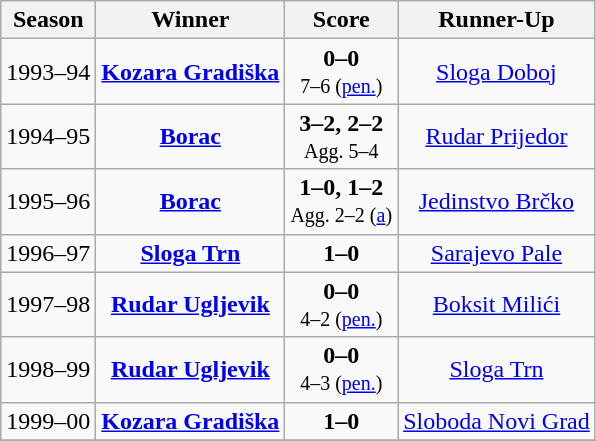<table class="wikitable" style="text-align: center;">
<tr>
<th>Season</th>
<th>Winner</th>
<th>Score</th>
<th>Runner-Up</th>
</tr>
<tr>
<td>1993–94</td>
<td><strong><a href='#'>Kozara Gradiška</a></strong></td>
<td><strong>0–0</strong> <br> <small>7–6 (<a href='#'>pen.</a>)</small></td>
<td><a href='#'>Sloga Doboj</a></td>
</tr>
<tr>
<td>1994–95</td>
<td><strong><a href='#'>Borac</a></strong></td>
<td><strong>3–2, 2–2</strong> <br> <small>Agg. 5–4</small></td>
<td><a href='#'>Rudar Prijedor</a></td>
</tr>
<tr>
<td>1995–96</td>
<td><strong><a href='#'>Borac</a></strong></td>
<td><strong>1–0, 1–2</strong> <br> <small>Agg. 2–2 (<a href='#'>a</a>)</small></td>
<td><a href='#'>Jedinstvo Brčko</a></td>
</tr>
<tr>
<td>1996–97</td>
<td><strong><a href='#'>Sloga Trn</a></strong></td>
<td><strong>1–0</strong></td>
<td><a href='#'>Sarajevo Pale</a></td>
</tr>
<tr>
<td>1997–98</td>
<td><strong><a href='#'>Rudar Ugljevik</a></strong></td>
<td><strong>0–0</strong> <br> <small>4–2 (<a href='#'>pen.</a>)</small></td>
<td><a href='#'>Boksit Milići</a></td>
</tr>
<tr>
<td>1998–99</td>
<td><strong><a href='#'>Rudar Ugljevik</a></strong></td>
<td><strong>0–0</strong> <br> <small>4–3 (<a href='#'>pen.</a>)</small></td>
<td><a href='#'>Sloga Trn</a></td>
</tr>
<tr>
<td>1999–00</td>
<td><strong><a href='#'>Kozara Gradiška</a></strong></td>
<td><strong>1–0</strong></td>
<td><a href='#'>Sloboda Novi Grad</a></td>
</tr>
<tr>
</tr>
</table>
